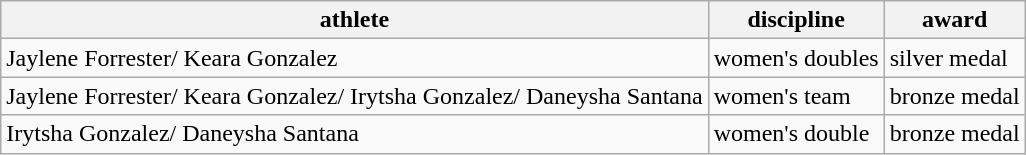<table class="wikitable">
<tr>
<th>athlete</th>
<th>discipline</th>
<th>award</th>
</tr>
<tr>
<td>Jaylene Forrester/ Keara Gonzalez</td>
<td>women's doubles</td>
<td>silver medal</td>
</tr>
<tr>
<td>Jaylene Forrester/ Keara Gonzalez/ Irytsha Gonzalez/ Daneysha Santana</td>
<td>women's team</td>
<td>bronze medal</td>
</tr>
<tr>
<td>Irytsha Gonzalez/ Daneysha Santana</td>
<td>women's double</td>
<td>bronze medal</td>
</tr>
</table>
